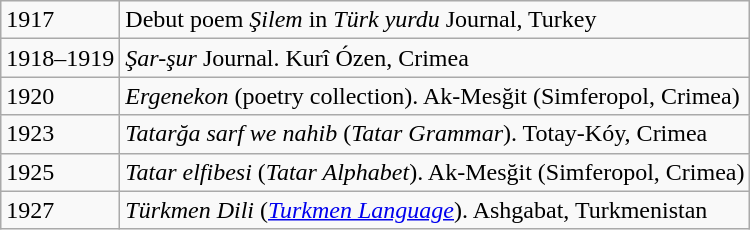<table class="wikitable">
<tr>
<td>1917</td>
<td>Debut poem <em>Şilem</em> in <em>Türk yurdu</em> Journal, Turkey</td>
</tr>
<tr>
<td>1918–1919</td>
<td><em>Şar-şur</em> Journal. Kurî Ózen, Crimea</td>
</tr>
<tr>
<td>1920</td>
<td><em>Ergenekon</em> (poetry collection). Ak-Mesğit (Simferopol, Crimea)</td>
</tr>
<tr>
<td>1923</td>
<td><em>Tatarğa sarf we nahib</em> (<em>Tatar Grammar</em>). Totay-Kóy, Crimea</td>
</tr>
<tr>
<td>1925</td>
<td><em>Tatar elfibesi</em> (<em>Tatar Alphabet</em>). Ak-Mesğit (Simferopol, Crimea)</td>
</tr>
<tr>
<td>1927</td>
<td><em>Türkmen Dili</em> (<em><a href='#'>Turkmen Language</a></em>). Ashgabat, Turkmenistan</td>
</tr>
</table>
